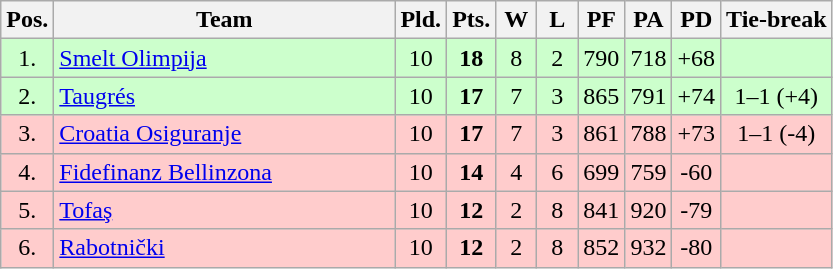<table class="wikitable" style="text-align:center">
<tr>
<th width=15>Pos.</th>
<th width=220>Team</th>
<th width=20>Pld.</th>
<th width=20>Pts.</th>
<th width=20>W</th>
<th width=20>L</th>
<th width=20>PF</th>
<th width=20>PA</th>
<th width=20>PD</th>
<th>Tie-break</th>
</tr>
<tr style="background: #ccffcc;">
<td>1.</td>
<td align=left> <a href='#'>Smelt Olimpija</a></td>
<td>10</td>
<td><strong>18</strong></td>
<td>8</td>
<td>2</td>
<td>790</td>
<td>718</td>
<td>+68</td>
<td></td>
</tr>
<tr style="background: #ccffcc;">
<td>2.</td>
<td align=left> <a href='#'>Taugrés</a></td>
<td>10</td>
<td><strong>17</strong></td>
<td>7</td>
<td>3</td>
<td>865</td>
<td>791</td>
<td>+74</td>
<td>1–1 (+4)</td>
</tr>
<tr style="background: #ffcccc;">
<td>3.</td>
<td align=left> <a href='#'>Croatia Osiguranje</a></td>
<td>10</td>
<td><strong>17</strong></td>
<td>7</td>
<td>3</td>
<td>861</td>
<td>788</td>
<td>+73</td>
<td>1–1 (-4)</td>
</tr>
<tr style="background: #ffcccc;">
<td>4.</td>
<td align=left> <a href='#'>Fidefinanz Bellinzona</a></td>
<td>10</td>
<td><strong>14</strong></td>
<td>4</td>
<td>6</td>
<td>699</td>
<td>759</td>
<td>-60</td>
<td></td>
</tr>
<tr style="background: #ffcccc;">
<td>5.</td>
<td align=left> <a href='#'>Tofaş</a></td>
<td>10</td>
<td><strong>12</strong></td>
<td>2</td>
<td>8</td>
<td>841</td>
<td>920</td>
<td>-79</td>
<td></td>
</tr>
<tr style="background: #ffcccc;">
<td>6.</td>
<td align=left> <a href='#'>Rabotnički</a></td>
<td>10</td>
<td><strong>12</strong></td>
<td>2</td>
<td>8</td>
<td>852</td>
<td>932</td>
<td>-80</td>
<td></td>
</tr>
</table>
